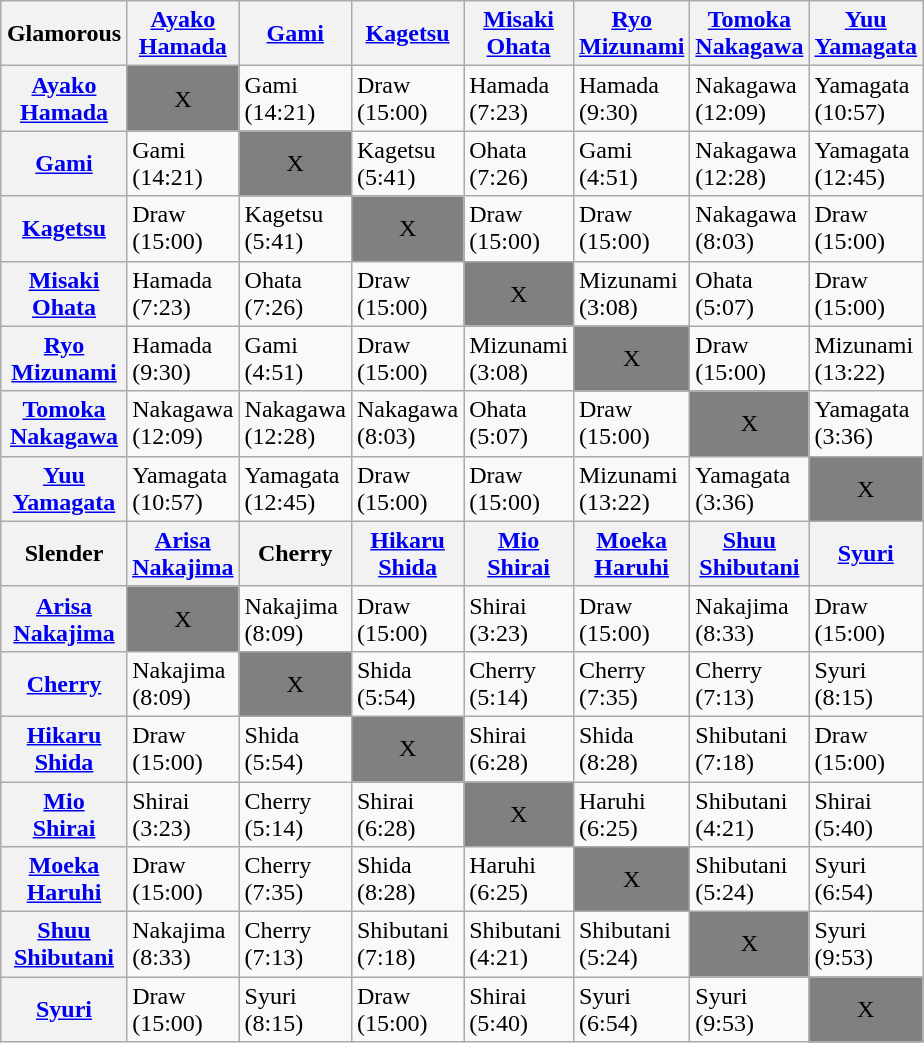<table class="wikitable" align=center style="margin: 1em auto 1em auto">
<tr>
<th>Glamorous</th>
<th><a href='#'>Ayako<br>Hamada</a></th>
<th><a href='#'>Gami</a></th>
<th><a href='#'>Kagetsu</a></th>
<th><a href='#'>Misaki<br>Ohata</a></th>
<th><a href='#'>Ryo<br>Mizunami</a></th>
<th><a href='#'>Tomoka<br>Nakagawa</a></th>
<th><a href='#'>Yuu<br>Yamagata</a></th>
</tr>
<tr>
<th><a href='#'>Ayako<br>Hamada</a></th>
<td bgcolor=grey align="center">X</td>
<td>Gami<br>(14:21)</td>
<td>Draw<br>(15:00)</td>
<td>Hamada<br>(7:23)</td>
<td>Hamada<br>(9:30)</td>
<td>Nakagawa<br>(12:09)</td>
<td>Yamagata<br>(10:57)</td>
</tr>
<tr>
<th><a href='#'>Gami</a></th>
<td>Gami<br>(14:21)</td>
<td bgcolor=grey align="center">X</td>
<td>Kagetsu<br>(5:41)</td>
<td>Ohata<br>(7:26)</td>
<td>Gami<br>(4:51)</td>
<td>Nakagawa<br>(12:28)</td>
<td>Yamagata<br>(12:45)</td>
</tr>
<tr>
<th><a href='#'>Kagetsu</a></th>
<td>Draw<br>(15:00)</td>
<td>Kagetsu<br>(5:41)</td>
<td bgcolor=grey align="center">X</td>
<td>Draw<br>(15:00)</td>
<td>Draw<br>(15:00)</td>
<td>Nakagawa<br>(8:03)</td>
<td>Draw<br>(15:00)</td>
</tr>
<tr>
<th><a href='#'>Misaki<br>Ohata</a></th>
<td>Hamada<br>(7:23)</td>
<td>Ohata<br>(7:26)</td>
<td>Draw<br>(15:00)</td>
<td bgcolor=grey align="center">X</td>
<td>Mizunami<br>(3:08)</td>
<td>Ohata<br>(5:07)</td>
<td>Draw<br>(15:00)</td>
</tr>
<tr>
<th><a href='#'>Ryo<br>Mizunami</a></th>
<td>Hamada<br>(9:30)</td>
<td>Gami<br>(4:51)</td>
<td>Draw<br>(15:00)</td>
<td>Mizunami<br>(3:08)</td>
<td bgcolor=grey align="center">X</td>
<td>Draw<br>(15:00)</td>
<td>Mizunami<br>(13:22)</td>
</tr>
<tr>
<th><a href='#'>Tomoka<br>Nakagawa</a></th>
<td>Nakagawa<br>(12:09)</td>
<td>Nakagawa<br>(12:28)</td>
<td>Nakagawa<br>(8:03)</td>
<td>Ohata<br>(5:07)</td>
<td>Draw<br>(15:00)</td>
<td bgcolor=grey align="center">X</td>
<td>Yamagata<br>(3:36)</td>
</tr>
<tr>
<th><a href='#'>Yuu<br>Yamagata</a></th>
<td>Yamagata<br>(10:57)</td>
<td>Yamagata<br>(12:45)</td>
<td>Draw<br>(15:00)</td>
<td>Draw<br>(15:00)</td>
<td>Mizunami<br>(13:22)</td>
<td>Yamagata<br>(3:36)</td>
<td bgcolor=grey align="center">X</td>
</tr>
<tr>
<th>Slender</th>
<th><a href='#'>Arisa<br>Nakajima</a></th>
<th>Cherry</th>
<th><a href='#'>Hikaru<br>Shida</a></th>
<th><a href='#'>Mio<br>Shirai</a></th>
<th><a href='#'>Moeka<br>Haruhi</a></th>
<th><a href='#'>Shuu<br>Shibutani</a></th>
<th><a href='#'>Syuri</a></th>
</tr>
<tr>
<th><a href='#'>Arisa<br>Nakajima</a></th>
<td bgcolor=grey align="center">X</td>
<td>Nakajima<br>(8:09)</td>
<td>Draw<br>(15:00)</td>
<td>Shirai<br>(3:23)</td>
<td>Draw<br>(15:00)</td>
<td>Nakajima<br>(8:33)</td>
<td>Draw<br>(15:00)</td>
</tr>
<tr>
<th><a href='#'>Cherry</a></th>
<td>Nakajima<br>(8:09)</td>
<td bgcolor=grey align="center">X</td>
<td>Shida<br>(5:54)</td>
<td>Cherry<br>(5:14)</td>
<td>Cherry<br>(7:35)</td>
<td>Cherry<br>(7:13)</td>
<td>Syuri<br>(8:15)</td>
</tr>
<tr>
<th><a href='#'>Hikaru<br>Shida</a></th>
<td>Draw<br>(15:00)</td>
<td>Shida<br>(5:54)</td>
<td bgcolor=grey align="center">X</td>
<td>Shirai<br>(6:28)</td>
<td>Shida<br>(8:28)</td>
<td>Shibutani<br>(7:18)</td>
<td>Draw<br>(15:00)</td>
</tr>
<tr>
<th><a href='#'>Mio<br>Shirai</a></th>
<td>Shirai<br>(3:23)</td>
<td>Cherry<br>(5:14)</td>
<td>Shirai<br>(6:28)</td>
<td bgcolor=grey align="center">X</td>
<td>Haruhi<br>(6:25)</td>
<td>Shibutani<br>(4:21)</td>
<td>Shirai<br>(5:40)</td>
</tr>
<tr>
<th><a href='#'>Moeka<br>Haruhi</a></th>
<td>Draw<br>(15:00)</td>
<td>Cherry<br>(7:35)</td>
<td>Shida<br>(8:28)</td>
<td>Haruhi<br>(6:25)</td>
<td bgcolor=grey align="center">X</td>
<td>Shibutani<br>(5:24)</td>
<td>Syuri<br>(6:54)</td>
</tr>
<tr>
<th><a href='#'>Shuu<br>Shibutani</a></th>
<td>Nakajima<br>(8:33)</td>
<td>Cherry<br>(7:13)</td>
<td>Shibutani<br>(7:18)</td>
<td>Shibutani<br>(4:21)</td>
<td>Shibutani<br>(5:24)</td>
<td bgcolor=grey align="center">X</td>
<td>Syuri<br>(9:53)</td>
</tr>
<tr>
<th><a href='#'>Syuri</a></th>
<td>Draw<br>(15:00)</td>
<td>Syuri<br>(8:15)</td>
<td>Draw<br>(15:00)</td>
<td>Shirai<br>(5:40)</td>
<td>Syuri<br>(6:54)</td>
<td>Syuri<br>(9:53)</td>
<td bgcolor=grey align="center">X</td>
</tr>
</table>
